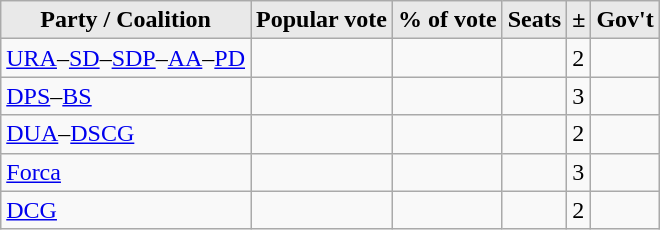<table class="wikitable">
<tr>
<th style="background-color:#E9E9E9">Party / Coalition</th>
<th style="background-color:#E9E9E9">Popular vote</th>
<th style="background-color:#E9E9E9">% of vote</th>
<th style="background-color:#E9E9E9">Seats</th>
<th style="background-color:#E9E9E9">±</th>
<th style="background-color:#E9E9E9">Gov't</th>
</tr>
<tr>
<td align="left"><a href='#'>URA</a>–<a href='#'>SD</a>–<a href='#'>SDP</a>–<a href='#'>AA</a>–<a href='#'>PD</a></td>
<td></td>
<td></td>
<td></td>
<td>2</td>
<td></td>
</tr>
<tr>
<td align="left"><a href='#'>DPS</a>–<a href='#'>BS</a></td>
<td></td>
<td></td>
<td></td>
<td>3</td>
<td></td>
</tr>
<tr>
<td align="left"><a href='#'>DUA</a>–<a href='#'>DSCG</a></td>
<td></td>
<td></td>
<td></td>
<td>2</td>
<td></td>
</tr>
<tr>
<td align="left"><a href='#'>Forca</a></td>
<td></td>
<td></td>
<td></td>
<td>3</td>
<td></td>
</tr>
<tr>
<td align="left"><a href='#'>DCG</a></td>
<td></td>
<td></td>
<td></td>
<td>2</td>
<td></td>
</tr>
</table>
